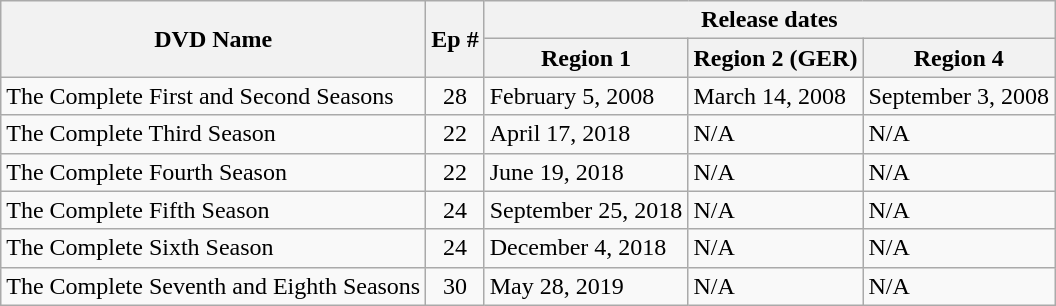<table class="wikitable">
<tr>
<th rowspan="2">DVD Name</th>
<th rowspan="2">Ep #</th>
<th colspan="3">Release dates</th>
</tr>
<tr>
<th>Region 1</th>
<th>Region 2 (GER)</th>
<th>Region 4</th>
</tr>
<tr>
<td>The Complete First and Second Seasons</td>
<td style="text-align:center;">28</td>
<td>February 5, 2008</td>
<td>March 14, 2008</td>
<td>September 3, 2008</td>
</tr>
<tr>
<td>The Complete Third Season</td>
<td style="text-align:center;">22</td>
<td>April 17, 2018</td>
<td>N/A</td>
<td>N/A</td>
</tr>
<tr>
<td>The Complete Fourth Season</td>
<td style="text-align:center;">22</td>
<td>June 19, 2018</td>
<td>N/A</td>
<td>N/A</td>
</tr>
<tr>
<td>The Complete Fifth Season</td>
<td style="text-align:center;">24</td>
<td>September 25, 2018</td>
<td>N/A</td>
<td>N/A</td>
</tr>
<tr>
<td>The Complete Sixth Season</td>
<td style="text-align:center;">24</td>
<td>December 4, 2018</td>
<td>N/A</td>
<td>N/A</td>
</tr>
<tr>
<td>The Complete Seventh and Eighth Seasons</td>
<td style="text-align:center;">30</td>
<td>May 28, 2019</td>
<td>N/A</td>
<td>N/A</td>
</tr>
</table>
